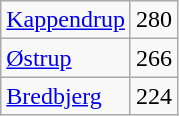<table class="wikitable" style="float:left; margin-right:1em">
<tr>
<td><a href='#'>Kappendrup</a></td>
<td align="center">280</td>
</tr>
<tr>
<td><a href='#'>Østrup</a></td>
<td align="center">266</td>
</tr>
<tr>
<td><a href='#'>Bredbjerg</a></td>
<td align="center">224</td>
</tr>
</table>
